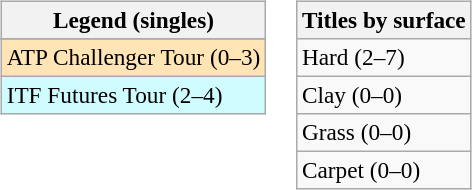<table>
<tr valign=top>
<td><br><table class=wikitable style=font-size:97%>
<tr>
<th>Legend (singles)</th>
</tr>
<tr bgcolor=e5d1cb>
</tr>
<tr bgcolor=moccasin>
<td>ATP Challenger Tour (0–3)</td>
</tr>
<tr bgcolor=cffcff>
<td>ITF Futures Tour (2–4)</td>
</tr>
</table>
</td>
<td><br><table class=wikitable style=font-size:97%>
<tr>
<th>Titles by surface</th>
</tr>
<tr>
<td>Hard (2–7)</td>
</tr>
<tr>
<td>Clay (0–0)</td>
</tr>
<tr>
<td>Grass (0–0)</td>
</tr>
<tr>
<td>Carpet (0–0)</td>
</tr>
</table>
</td>
</tr>
</table>
